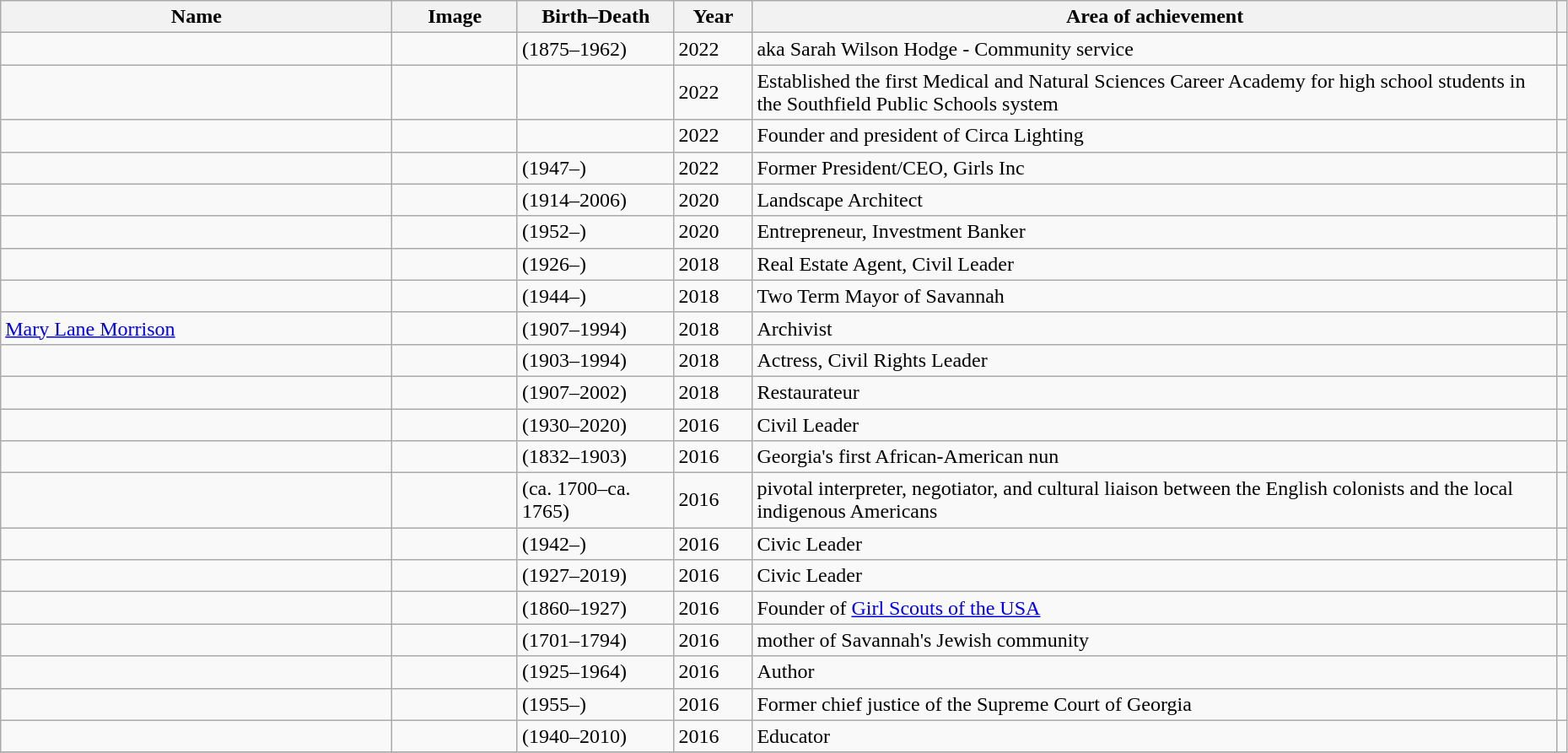<table class="wikitable sortable" style="width:98%">
<tr>
<th scope="col" width = 25%>Name</th>
<th scope="col" width = 8% class="unsortable">Image</th>
<th scope="col" width = 10%>Birth–Death</th>
<th scope="col" width = 5%>Year</th>
<th scope="col"  class="unsortable">Area of achievement</th>
<th scope="col" class="unsortable"></th>
</tr>
<tr>
<td scope="row"></td>
<td></td>
<td>(1875–1962)</td>
<td>2022</td>
<td>aka Sarah Wilson Hodge - Community service</td>
<td></td>
</tr>
<tr>
<td scope="row"></td>
<td></td>
<td></td>
<td>2022</td>
<td>Established the first Medical and Natural Sciences Career Academy for high school students in the Southfield Public Schools system</td>
<td></td>
</tr>
<tr>
<td scope="row"></td>
<td></td>
<td></td>
<td>2022</td>
<td>Founder and president of Circa Lighting</td>
<td></td>
</tr>
<tr>
<td scope="row"></td>
<td></td>
<td>(1947–)</td>
<td>2022</td>
<td>Former President/CEO, Girls Inc</td>
<td></td>
</tr>
<tr>
<td scope="row"></td>
<td></td>
<td>(1914–2006)</td>
<td>2020</td>
<td>Landscape Architect</td>
<td></td>
</tr>
<tr>
<td scope="row"></td>
<td></td>
<td>(1952–)</td>
<td>2020</td>
<td>Entrepreneur, Investment Banker</td>
<td></td>
</tr>
<tr>
<td scope="row"></td>
<td></td>
<td>(1926–)</td>
<td>2018</td>
<td>Real Estate Agent, Civil Leader</td>
<td></td>
</tr>
<tr>
<td scope="row"></td>
<td></td>
<td>(1944–)</td>
<td>2018</td>
<td>Two Term Mayor of Savannah</td>
<td></td>
</tr>
<tr>
<td scope="row"><a href='#'>Mary Lane Morrison</a></td>
<td></td>
<td>(1907–1994)</td>
<td>2018</td>
<td>Archivist</td>
<td></td>
</tr>
<tr>
<td scope="row"></td>
<td></td>
<td>(1903–1994)</td>
<td>2018</td>
<td>Actress, Civil Rights Leader</td>
<td></td>
</tr>
<tr>
<td scope="row"></td>
<td></td>
<td>(1907–2002)</td>
<td>2018</td>
<td>Restaurateur</td>
<td></td>
</tr>
<tr>
<td scope="row"></td>
<td></td>
<td>(1930–2020)</td>
<td>2016</td>
<td>Civil Leader</td>
<td></td>
</tr>
<tr>
<td scope="row"></td>
<td></td>
<td>(1832–1903)</td>
<td>2016</td>
<td>Georgia's first African-American nun</td>
<td></td>
</tr>
<tr>
<td scope="row"></td>
<td></td>
<td>(ca. 1700–ca. 1765)</td>
<td>2016</td>
<td>pivotal interpreter, negotiator, and cultural liaison between the English colonists and the local indigenous Americans</td>
<td></td>
</tr>
<tr>
<td scope="row"></td>
<td></td>
<td>(1942–)</td>
<td>2016</td>
<td>Civic Leader</td>
<td></td>
</tr>
<tr>
<td scope="row"></td>
<td></td>
<td>(1927–2019)</td>
<td>2016</td>
<td>Civic Leader</td>
<td></td>
</tr>
<tr>
<td scope="row"></td>
<td></td>
<td>(1860–1927)</td>
<td>2016</td>
<td>Founder of <a href='#'>Girl Scouts of the USA</a></td>
<td></td>
</tr>
<tr>
<td scope="row"></td>
<td></td>
<td>(1701–1794)</td>
<td>2016</td>
<td>mother of Savannah's Jewish community</td>
<td></td>
</tr>
<tr>
<td scope="row"></td>
<td></td>
<td>(1925–1964)</td>
<td>2016</td>
<td>Author</td>
<td></td>
</tr>
<tr>
<td scope="row"></td>
<td></td>
<td>(1955–)</td>
<td>2016</td>
<td>Former chief justice of the Supreme Court of Georgia</td>
<td></td>
</tr>
<tr>
<td scope="row"></td>
<td></td>
<td>(1940–2010)</td>
<td>2016</td>
<td>Educator</td>
<td></td>
</tr>
<tr>
</tr>
</table>
